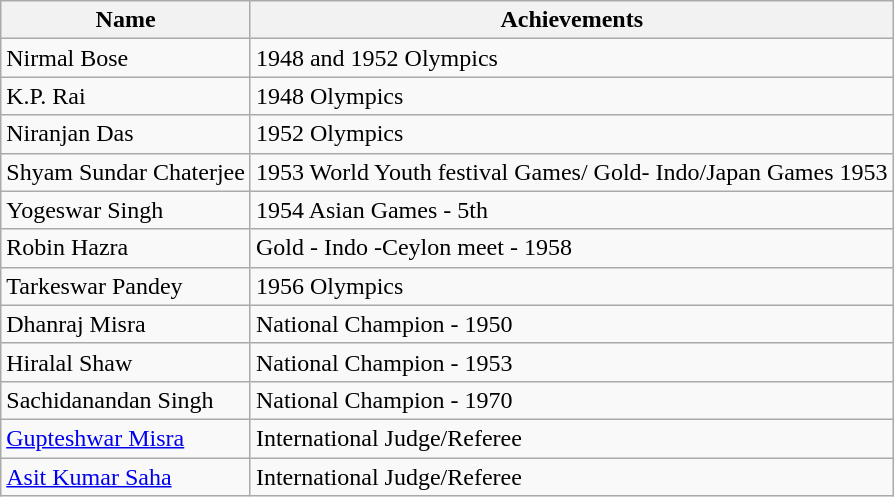<table class="wikitable">
<tr>
<th>Name</th>
<th>Achievements</th>
</tr>
<tr>
<td>Nirmal Bose</td>
<td>1948 and 1952 Olympics</td>
</tr>
<tr>
<td>K.P. Rai</td>
<td>1948 Olympics</td>
</tr>
<tr>
<td>Niranjan Das</td>
<td>1952 Olympics</td>
</tr>
<tr>
<td>Shyam Sundar Chaterjee</td>
<td>1953 World Youth festival Games/ Gold- Indo/Japan Games 1953</td>
</tr>
<tr>
<td>Yogeswar Singh</td>
<td>1954 Asian Games - 5th</td>
</tr>
<tr>
<td>Robin Hazra</td>
<td>Gold - Indo -Ceylon meet - 1958</td>
</tr>
<tr>
<td>Tarkeswar Pandey</td>
<td>1956 Olympics</td>
</tr>
<tr>
<td>Dhanraj Misra</td>
<td>National Champion - 1950</td>
</tr>
<tr>
<td>Hiralal Shaw</td>
<td>National Champion - 1953</td>
</tr>
<tr>
<td>Sachidanandan Singh</td>
<td>National Champion - 1970</td>
</tr>
<tr>
<td><a href='#'>Gupteshwar Misra</a></td>
<td>International Judge/Referee</td>
</tr>
<tr>
<td><a href='#'>Asit Kumar Saha</a></td>
<td>International Judge/Referee</td>
</tr>
</table>
